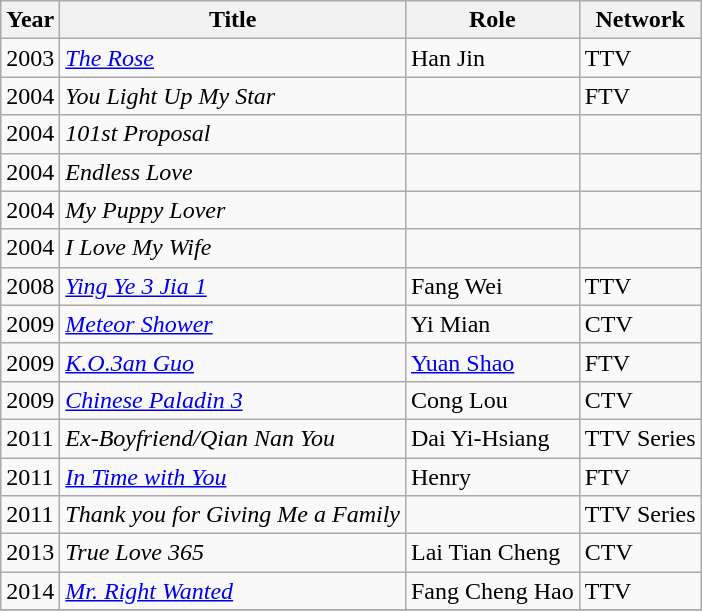<table class="wikitable sortable">
<tr>
<th>Year</th>
<th>Title</th>
<th>Role</th>
<th>Network</th>
</tr>
<tr>
<td>2003</td>
<td><em><a href='#'>The Rose</a></em></td>
<td>Han Jin</td>
<td>TTV</td>
</tr>
<tr>
<td>2004</td>
<td><em>You Light Up My Star</em></td>
<td></td>
<td>FTV</td>
</tr>
<tr>
<td>2004</td>
<td><em>101st Proposal</em></td>
<td></td>
<td></td>
</tr>
<tr>
<td>2004</td>
<td><em> Endless Love</em></td>
<td></td>
<td></td>
</tr>
<tr>
<td>2004</td>
<td><em>My Puppy Lover</em></td>
<td></td>
<td></td>
</tr>
<tr>
<td>2004</td>
<td><em>I Love My Wife</em></td>
<td></td>
<td></td>
</tr>
<tr>
<td>2008</td>
<td><em><a href='#'>Ying Ye 3 Jia 1</a></em></td>
<td>Fang Wei</td>
<td>TTV</td>
</tr>
<tr>
<td>2009</td>
<td><em><a href='#'>Meteor Shower</a></em></td>
<td>Yi Mian</td>
<td>CTV</td>
</tr>
<tr>
<td>2009</td>
<td><em><a href='#'>K.O.3an Guo</a></em></td>
<td><a href='#'>Yuan Shao</a></td>
<td>FTV</td>
</tr>
<tr>
<td>2009</td>
<td><em><a href='#'>Chinese Paladin 3</a></em></td>
<td>Cong Lou</td>
<td>CTV</td>
</tr>
<tr>
<td>2011</td>
<td><em>Ex-Boyfriend/Qian Nan You</em></td>
<td>Dai Yi-Hsiang</td>
<td>TTV Series</td>
</tr>
<tr>
<td>2011</td>
<td><em><a href='#'>In Time with You</a></em></td>
<td>Henry</td>
<td>FTV</td>
</tr>
<tr>
<td>2011</td>
<td><em>Thank you for Giving Me a Family</em></td>
<td></td>
<td>TTV Series</td>
</tr>
<tr>
<td>2013</td>
<td><em>True Love 365</em></td>
<td>Lai Tian Cheng</td>
<td>CTV</td>
</tr>
<tr>
<td>2014</td>
<td><em><a href='#'>Mr. Right Wanted</a></em></td>
<td>Fang Cheng Hao</td>
<td>TTV</td>
</tr>
<tr>
</tr>
</table>
